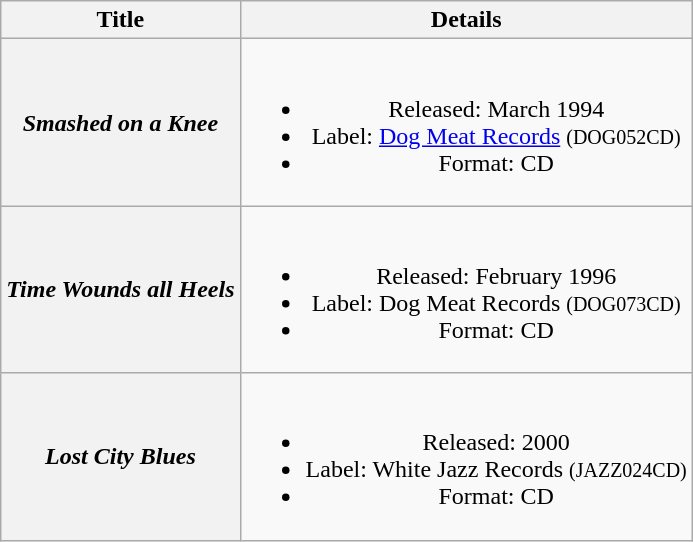<table class="wikitable plainrowheaders" style="text-align:center;" border="1">
<tr>
<th>Title</th>
<th>Details</th>
</tr>
<tr>
<th scope="row"><em>Smashed on a Knee</em></th>
<td><br><ul><li>Released: March 1994</li><li>Label: <a href='#'>Dog Meat Records</a> <small>(DOG052CD)</small></li><li>Format: CD</li></ul></td>
</tr>
<tr>
<th scope="row"><em>Time Wounds all Heels</em></th>
<td><br><ul><li>Released: February 1996</li><li>Label: Dog Meat Records <small>(DOG073CD)</small></li><li>Format: CD</li></ul></td>
</tr>
<tr>
<th scope="row"><em>Lost City Blues</em></th>
<td><br><ul><li>Released: 2000</li><li>Label: White Jazz Records <small>(JAZZ024CD)</small></li><li>Format: CD</li></ul></td>
</tr>
</table>
